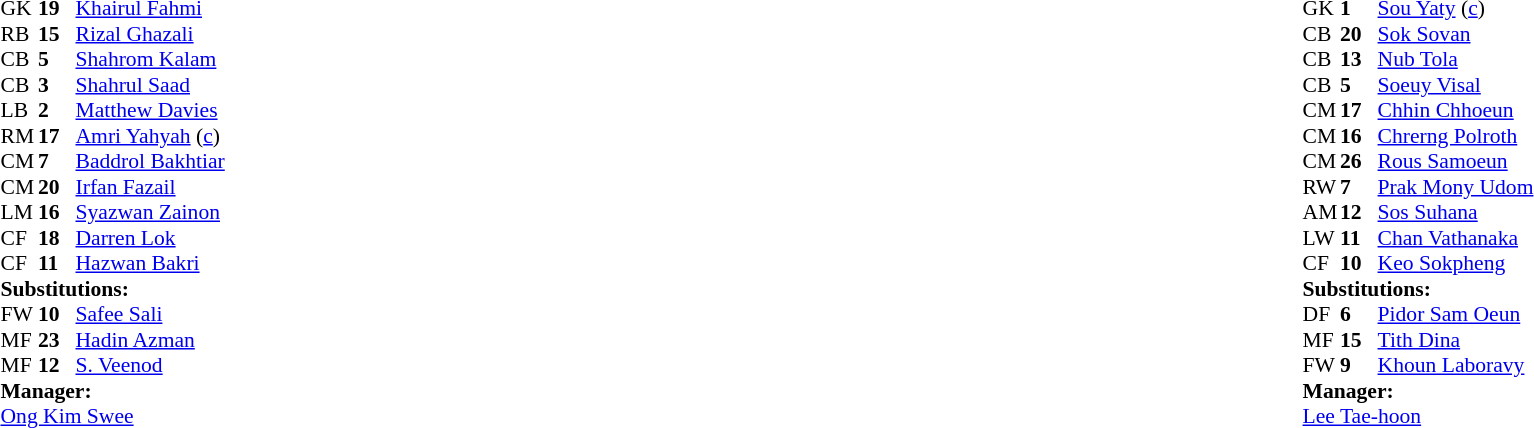<table width="100%">
<tr>
<td valign="top" width="40%"><br><table style="font-size:90%;" cellspacing="0" cellpadding="0">
<tr>
<th width="25"></th>
<th width="25"></th>
</tr>
<tr>
<td>GK</td>
<td><strong>19</strong></td>
<td><a href='#'>Khairul Fahmi</a></td>
</tr>
<tr>
<td>RB</td>
<td><strong>15</strong></td>
<td><a href='#'>Rizal Ghazali</a></td>
</tr>
<tr>
<td>CB</td>
<td><strong>5</strong></td>
<td><a href='#'>Shahrom Kalam</a></td>
</tr>
<tr>
<td>CB</td>
<td><strong>3</strong></td>
<td><a href='#'>Shahrul Saad</a></td>
</tr>
<tr>
<td>LB</td>
<td><strong>2</strong></td>
<td><a href='#'>Matthew Davies</a></td>
</tr>
<tr>
<td>RM</td>
<td><strong>17</strong></td>
<td><a href='#'>Amri Yahyah</a> (<a href='#'>c</a>)</td>
</tr>
<tr>
<td>CM</td>
<td><strong>7</strong></td>
<td><a href='#'>Baddrol Bakhtiar</a></td>
</tr>
<tr>
<td>CM</td>
<td><strong>20</strong></td>
<td><a href='#'>Irfan Fazail</a></td>
<td></td>
<td></td>
</tr>
<tr>
<td>LM</td>
<td><strong>16</strong></td>
<td><a href='#'>Syazwan Zainon</a></td>
<td></td>
<td></td>
</tr>
<tr>
<td>CF</td>
<td><strong>18</strong></td>
<td><a href='#'>Darren Lok</a></td>
<td></td>
<td></td>
</tr>
<tr>
<td>CF</td>
<td><strong>11</strong></td>
<td><a href='#'>Hazwan Bakri</a></td>
</tr>
<tr>
<td colspan=3><strong>Substitutions:</strong></td>
</tr>
<tr>
<td>FW</td>
<td><strong>10</strong></td>
<td><a href='#'>Safee Sali</a></td>
<td></td>
<td></td>
</tr>
<tr>
<td>MF</td>
<td><strong>23</strong></td>
<td><a href='#'>Hadin Azman</a></td>
<td></td>
<td></td>
</tr>
<tr>
<td>MF</td>
<td><strong>12</strong></td>
<td><a href='#'>S. Veenod</a></td>
<td></td>
<td></td>
</tr>
<tr>
<td colspan=3><strong>Manager:</strong></td>
</tr>
<tr>
<td colspan=4><a href='#'>Ong Kim Swee</a></td>
</tr>
</table>
</td>
<td valign="top"></td>
<td valign="top" width="50%"><br><table style="font-size:90%;" cellspacing="0" cellpadding="0" align="center">
<tr>
<th width=25></th>
<th width=25></th>
</tr>
<tr>
<td>GK</td>
<td><strong>1</strong></td>
<td><a href='#'>Sou Yaty</a> (<a href='#'>c</a>)</td>
</tr>
<tr>
<td>CB</td>
<td><strong>20</strong></td>
<td><a href='#'>Sok Sovan</a></td>
</tr>
<tr>
<td>CB</td>
<td><strong>13</strong></td>
<td><a href='#'>Nub Tola</a></td>
</tr>
<tr>
<td>CB</td>
<td><strong>5</strong></td>
<td><a href='#'>Soeuy Visal</a></td>
<td></td>
</tr>
<tr>
<td>CM</td>
<td><strong>17</strong></td>
<td><a href='#'>Chhin Chhoeun</a></td>
</tr>
<tr>
<td>CM</td>
<td><strong>16</strong></td>
<td><a href='#'>Chrerng Polroth</a></td>
</tr>
<tr>
<td>CM</td>
<td><strong>26</strong></td>
<td><a href='#'>Rous Samoeun</a></td>
<td></td>
<td></td>
</tr>
<tr>
<td>RW</td>
<td><strong>7</strong></td>
<td><a href='#'>Prak Mony Udom</a></td>
<td></td>
<td></td>
</tr>
<tr>
<td>AM</td>
<td><strong>12</strong></td>
<td><a href='#'>Sos Suhana</a></td>
</tr>
<tr>
<td>LW</td>
<td><strong>11</strong></td>
<td><a href='#'>Chan Vathanaka</a></td>
</tr>
<tr>
<td>CF</td>
<td><strong>10</strong></td>
<td><a href='#'>Keo Sokpheng</a></td>
<td></td>
<td></td>
</tr>
<tr>
<td colspan=3><strong>Substitutions:</strong></td>
</tr>
<tr>
<td>DF</td>
<td><strong>6</strong></td>
<td><a href='#'>Pidor Sam Oeun</a></td>
<td></td>
<td></td>
</tr>
<tr>
<td>MF</td>
<td><strong>15</strong></td>
<td><a href='#'>Tith Dina</a></td>
<td></td>
<td></td>
</tr>
<tr>
<td>FW</td>
<td><strong>9</strong></td>
<td><a href='#'>Khoun Laboravy</a></td>
<td></td>
<td></td>
</tr>
<tr>
<td colspan=3><strong>Manager:</strong></td>
</tr>
<tr>
<td colspan=4> <a href='#'>Lee Tae-hoon</a></td>
</tr>
</table>
</td>
</tr>
</table>
